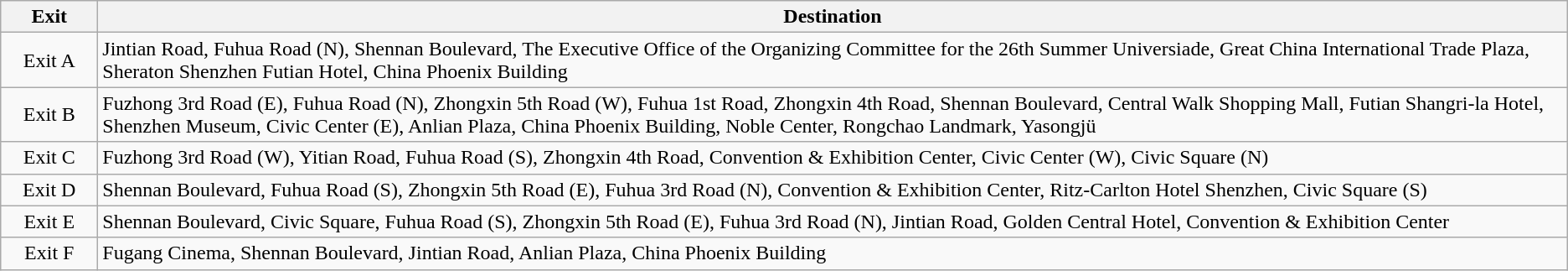<table class="wikitable">
<tr>
<th style="width:70px">Exit</th>
<th>Destination</th>
</tr>
<tr>
<td align="center">Exit A</td>
<td>Jintian Road, Fuhua Road (N), Shennan Boulevard, The Executive Office of the Organizing Committee for the 26th Summer Universiade, Great China International Trade Plaza, Sheraton Shenzhen Futian Hotel, China Phoenix Building</td>
</tr>
<tr>
<td align="center">Exit B</td>
<td>Fuzhong 3rd Road (E), Fuhua Road (N), Zhongxin 5th Road (W), Fuhua 1st Road, Zhongxin 4th Road, Shennan Boulevard, Central Walk Shopping Mall, Futian Shangri-la Hotel, Shenzhen Museum, Civic Center (E), Anlian Plaza, China Phoenix Building, Noble Center, Rongchao Landmark, Yasongjü</td>
</tr>
<tr>
<td align="center">Exit C</td>
<td>Fuzhong 3rd Road (W), Yitian Road, Fuhua Road (S), Zhongxin 4th Road, Convention &  Exhibition Center, Civic Center (W), Civic Square (N)</td>
</tr>
<tr>
<td align="center">Exit D</td>
<td>Shennan Boulevard, Fuhua Road (S), Zhongxin 5th Road (E), Fuhua 3rd Road (N), Convention & Exhibition Center, Ritz-Carlton Hotel Shenzhen, Civic Square (S)</td>
</tr>
<tr>
<td align="center">Exit E</td>
<td>Shennan Boulevard, Civic Square, Fuhua Road (S), Zhongxin 5th Road (E), Fuhua 3rd Road (N), Jintian Road, Golden Central Hotel, Convention & Exhibition Center</td>
</tr>
<tr>
<td align="center">Exit F</td>
<td>Fugang Cinema, Shennan Boulevard, Jintian Road, Anlian Plaza, China Phoenix Building</td>
</tr>
</table>
